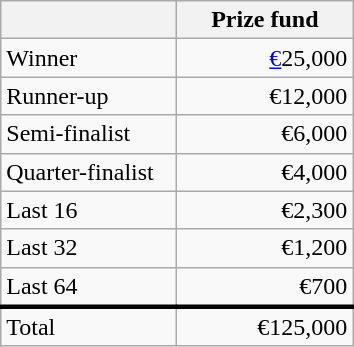<table class="wikitable">
<tr>
<th width=110px></th>
<th width=110px align="right">Prize fund</th>
</tr>
<tr>
<td>Winner</td>
<td align="right"><a href='#'>€</a>25,000</td>
</tr>
<tr>
<td>Runner-up</td>
<td align="right">€12,000</td>
</tr>
<tr>
<td>Semi-finalist</td>
<td align="right">€6,000</td>
</tr>
<tr>
<td>Quarter-finalist</td>
<td align="right">€4,000</td>
</tr>
<tr>
<td>Last 16</td>
<td align="right">€2,300</td>
</tr>
<tr>
<td>Last 32</td>
<td align="right">€1,200</td>
</tr>
<tr>
<td>Last 64</td>
<td align="right">€700</td>
</tr>
<tr style="border-top:medium solid">
<td>Total</td>
<td align="right">€125,000</td>
</tr>
</table>
